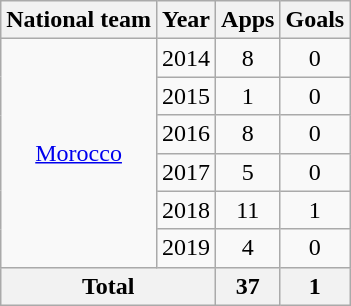<table class="wikitable" style="text-align:center">
<tr>
<th>National team</th>
<th>Year</th>
<th>Apps</th>
<th>Goals</th>
</tr>
<tr>
<td rowspan="6"><a href='#'>Morocco</a></td>
<td>2014</td>
<td>8</td>
<td>0</td>
</tr>
<tr>
<td>2015</td>
<td>1</td>
<td>0</td>
</tr>
<tr>
<td>2016</td>
<td>8</td>
<td>0</td>
</tr>
<tr>
<td>2017</td>
<td>5</td>
<td>0</td>
</tr>
<tr>
<td>2018</td>
<td>11</td>
<td>1</td>
</tr>
<tr>
<td>2019</td>
<td>4</td>
<td>0</td>
</tr>
<tr>
<th colspan="2">Total</th>
<th>37</th>
<th>1</th>
</tr>
</table>
